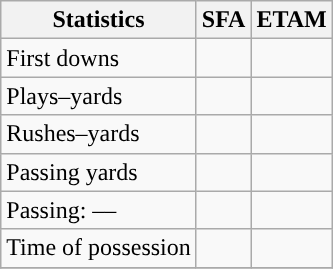<table class="wikitable" style="float: left;">
<tr>
<th>Statistics</th>
<th>SFA</th>
<th>ETAM</th>
</tr>
<tr>
<td>First downs</td>
<td></td>
<td></td>
</tr>
<tr>
<td>Plays–yards</td>
<td></td>
<td></td>
</tr>
<tr>
<td>Rushes–yards</td>
<td></td>
<td></td>
</tr>
<tr>
<td>Passing yards</td>
<td></td>
<td></td>
</tr>
<tr>
<td>Passing: ––</td>
<td></td>
<td></td>
</tr>
<tr>
<td>Time of possession</td>
<td></td>
<td></td>
</tr>
<tr>
</tr>
</table>
